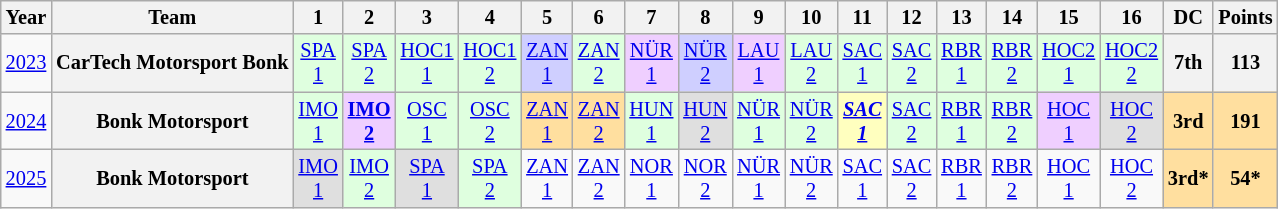<table class="wikitable" style="text-align:center; font-size:85%">
<tr>
<th>Year</th>
<th>Team</th>
<th>1</th>
<th>2</th>
<th>3</th>
<th>4</th>
<th>5</th>
<th>6</th>
<th>7</th>
<th>8</th>
<th>9</th>
<th>10</th>
<th>11</th>
<th>12</th>
<th>13</th>
<th>14</th>
<th>15</th>
<th>16</th>
<th>DC</th>
<th>Points</th>
</tr>
<tr>
<td><a href='#'>2023</a></td>
<th>CarTech Motorsport Bonk</th>
<td style="background:#DFFFDF;"><a href='#'>SPA<br>1</a><br></td>
<td style="background:#DFFFDF;"><a href='#'>SPA<br>2</a><br></td>
<td style="background:#DFFFDF;"><a href='#'>HOC1<br>1</a><br></td>
<td style="background:#DFFFDF;"><a href='#'>HOC1<br>2</a><br></td>
<td style="background:#CFCFFF;"><a href='#'>ZAN<br>1</a><br></td>
<td style="background:#DFFFDF;"><a href='#'>ZAN<br>2</a><br></td>
<td style="background:#EFCFFF;"><a href='#'>NÜR<br>1</a><br></td>
<td style="background:#CFCFFF;"><a href='#'>NÜR<br>2</a><br></td>
<td style="background:#EFCFFF;"><a href='#'>LAU<br>1</a><br></td>
<td style="background:#DFFFDF;"><a href='#'>LAU<br>2</a><br></td>
<td style="background:#DFFFDF;"><a href='#'>SAC<br>1</a><br></td>
<td style="background:#DFFFDF;"><a href='#'>SAC<br>2</a><br></td>
<td style="background:#DFFFDF;"><a href='#'>RBR<br>1</a><br></td>
<td style="background:#DFFFDF;"><a href='#'>RBR<br>2</a><br></td>
<td style="background:#DFFFDF;"><a href='#'>HOC2<br>1</a><br></td>
<td style="background:#DFFFDF;"><a href='#'>HOC2<br>2</a><br></td>
<th>7th</th>
<th>113</th>
</tr>
<tr>
<td><a href='#'>2024</a></td>
<th>Bonk Motorsport</th>
<td style="background:#DFFFDF;"><a href='#'>IMO<br>1</a><br></td>
<td style="background:#EFCFFF;"><strong><a href='#'>IMO<br>2</a></strong><br></td>
<td style="background:#DFFFDF;"><a href='#'>OSC<br>1</a><br></td>
<td style="background:#DFFFDF;"><a href='#'>OSC<br>2</a><br></td>
<td style="background:#FFDF9F;"><a href='#'>ZAN<br>1</a><br></td>
<td style="background:#FFDF9F;"><a href='#'>ZAN<br>2</a><br></td>
<td style="background:#DFFFDF;"><a href='#'>HUN<br>1</a><br></td>
<td style="background:#DFDFDF;"><a href='#'>HUN<br>2</a><br></td>
<td style="background:#DFFFDF;"><a href='#'>NÜR<br>1</a><br></td>
<td style="background:#DFFFDF;"><a href='#'>NÜR<br>2</a><br></td>
<td style="background:#FFFFBF;"><strong><em><a href='#'>SAC<br>1</a></em></strong><br></td>
<td style="background:#DFFFDF;"><a href='#'>SAC<br>2</a><br></td>
<td style="background:#DFFFDF;"><a href='#'>RBR<br>1</a><br></td>
<td style="background:#DFFFDF;"><a href='#'>RBR<br>2</a><br></td>
<td style="background:#EFCFFF;"><a href='#'>HOC<br>1</a><br></td>
<td style="background:#DFDFDF;"><a href='#'>HOC<br>2</a><br></td>
<th style="background:#FFDF9F;">3rd</th>
<th style="background:#FFDF9F;">191</th>
</tr>
<tr>
<td><a href='#'>2025</a></td>
<th>Bonk Motorsport</th>
<td style="background:#DFDFDF;"><a href='#'>IMO<br>1</a><br></td>
<td style="background:#DFFFDF;"><a href='#'>IMO<br>2</a><br></td>
<td style="background:#DFDFDF;"><a href='#'>SPA<br>1</a><br></td>
<td style="background:#DFFFDF;"><a href='#'>SPA<br>2</a><br></td>
<td style="background:#;"><a href='#'>ZAN<br>1</a></td>
<td style="background:#;"><a href='#'>ZAN<br>2</a></td>
<td style="background:#;"><a href='#'>NOR<br>1</a></td>
<td style="background:#;"><a href='#'>NOR<br>2</a></td>
<td style="background:#;"><a href='#'>NÜR<br>1</a></td>
<td style="background:#;"><a href='#'>NÜR<br>2</a></td>
<td style="background:#;"><a href='#'>SAC<br>1</a></td>
<td style="background:#;"><a href='#'>SAC<br>2</a></td>
<td style="background:#;"><a href='#'>RBR<br>1</a></td>
<td style="background:#;"><a href='#'>RBR<br>2</a></td>
<td style="background:#;"><a href='#'>HOC<br>1</a></td>
<td style="background:#;"><a href='#'>HOC<br>2</a></td>
<th style="background:#FFDF9F;">3rd*</th>
<th style="background:#FFDF9F;">54*</th>
</tr>
</table>
